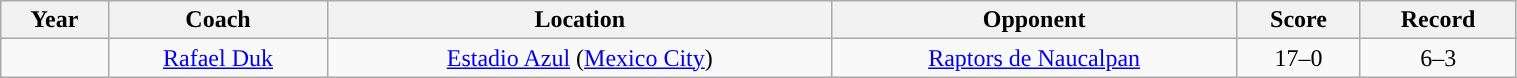<table class="wikitable" style="width:80%;text-align:center">
<tr>
<th>Year</th>
<th>Coach</th>
<th>Location</th>
<th>Opponent</th>
<th>Score</th>
<th>Record</th>
</tr>
<tr>
<td></td>
<td><a href='#'>Rafael Duk</a></td>
<td><a href='#'>Estadio Azul</a> (<a href='#'>Mexico City</a>)</td>
<td><a href='#'>Raptors de Naucalpan</a></td>
<td>17–0</td>
<td>6–3</td>
</tr>
</table>
